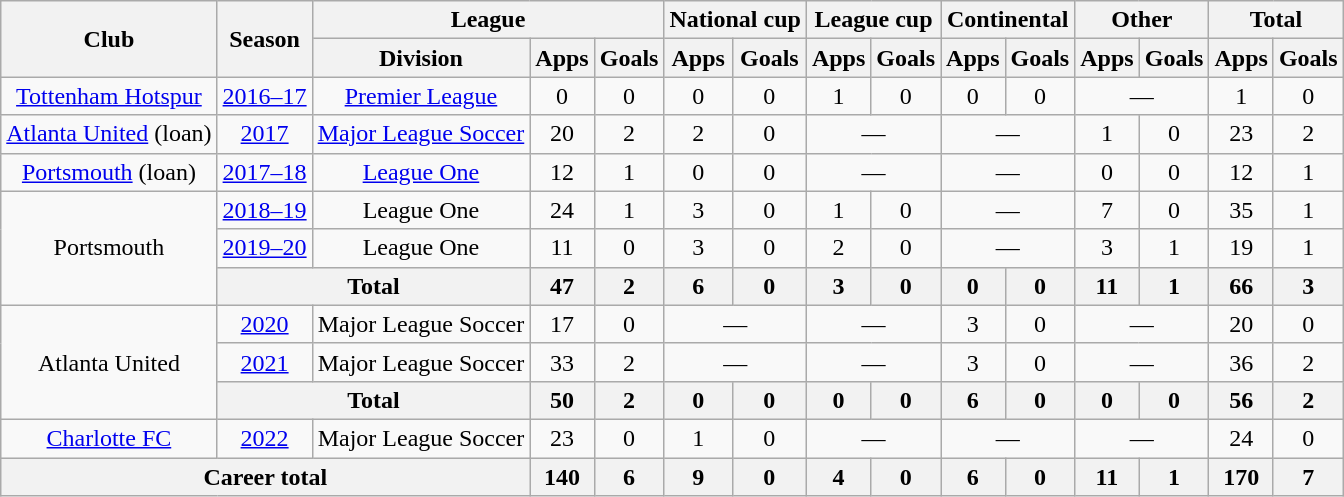<table class="wikitable" style="text-align:center">
<tr>
<th rowspan="2">Club</th>
<th rowspan="2">Season</th>
<th colspan="3">League</th>
<th colspan="2">National cup</th>
<th colspan="2">League cup</th>
<th colspan="2">Continental</th>
<th colspan="2">Other</th>
<th colspan="2">Total</th>
</tr>
<tr>
<th>Division</th>
<th>Apps</th>
<th>Goals</th>
<th>Apps</th>
<th>Goals</th>
<th>Apps</th>
<th>Goals</th>
<th>Apps</th>
<th>Goals</th>
<th>Apps</th>
<th>Goals</th>
<th>Apps</th>
<th>Goals</th>
</tr>
<tr>
<td><a href='#'>Tottenham Hotspur</a></td>
<td><a href='#'>2016–17</a></td>
<td><a href='#'>Premier League</a></td>
<td>0</td>
<td>0</td>
<td>0</td>
<td>0</td>
<td>1</td>
<td>0</td>
<td>0</td>
<td>0</td>
<td colspan="2">—</td>
<td>1</td>
<td>0</td>
</tr>
<tr>
<td><a href='#'>Atlanta United</a> (loan)</td>
<td><a href='#'>2017</a></td>
<td><a href='#'>Major League Soccer</a></td>
<td>20</td>
<td>2</td>
<td>2</td>
<td>0</td>
<td colspan="2">—</td>
<td colspan="2">—</td>
<td>1</td>
<td>0</td>
<td>23</td>
<td>2</td>
</tr>
<tr>
<td><a href='#'>Portsmouth</a> (loan)</td>
<td><a href='#'>2017–18</a></td>
<td><a href='#'>League One</a></td>
<td>12</td>
<td>1</td>
<td>0</td>
<td>0</td>
<td colspan="2">—</td>
<td colspan="2">—</td>
<td>0</td>
<td>0</td>
<td>12</td>
<td>1</td>
</tr>
<tr>
<td rowspan="3">Portsmouth</td>
<td><a href='#'>2018–19</a></td>
<td>League One</td>
<td>24</td>
<td>1</td>
<td>3</td>
<td>0</td>
<td>1</td>
<td>0</td>
<td colspan="2">—</td>
<td>7</td>
<td>0</td>
<td>35</td>
<td>1</td>
</tr>
<tr>
<td><a href='#'>2019–20</a></td>
<td>League One</td>
<td>11</td>
<td>0</td>
<td>3</td>
<td>0</td>
<td>2</td>
<td>0</td>
<td colspan="2">—</td>
<td>3</td>
<td>1</td>
<td>19</td>
<td>1</td>
</tr>
<tr>
<th colspan="2">Total</th>
<th>47</th>
<th>2</th>
<th>6</th>
<th>0</th>
<th>3</th>
<th>0</th>
<th>0</th>
<th>0</th>
<th>11</th>
<th>1</th>
<th>66</th>
<th>3</th>
</tr>
<tr>
<td rowspan="3">Atlanta United</td>
<td><a href='#'>2020</a></td>
<td>Major League Soccer</td>
<td>17</td>
<td>0</td>
<td colspan="2">—</td>
<td colspan="2">—</td>
<td>3</td>
<td>0</td>
<td colspan="2">—</td>
<td>20</td>
<td>0</td>
</tr>
<tr>
<td><a href='#'>2021</a></td>
<td>Major League Soccer</td>
<td>33</td>
<td>2</td>
<td colspan="2">—</td>
<td colspan="2">—</td>
<td>3</td>
<td>0</td>
<td colspan="2">—</td>
<td>36</td>
<td>2</td>
</tr>
<tr>
<th colspan="2">Total</th>
<th>50</th>
<th>2</th>
<th>0</th>
<th>0</th>
<th>0</th>
<th>0</th>
<th>6</th>
<th>0</th>
<th>0</th>
<th>0</th>
<th>56</th>
<th>2</th>
</tr>
<tr>
<td><a href='#'>Charlotte FC</a></td>
<td><a href='#'>2022</a></td>
<td>Major League Soccer</td>
<td>23</td>
<td>0</td>
<td>1</td>
<td>0</td>
<td colspan="2">—</td>
<td colspan="2">—</td>
<td colspan="2">—</td>
<td>24</td>
<td>0</td>
</tr>
<tr>
<th colspan="3">Career total</th>
<th>140</th>
<th>6</th>
<th>9</th>
<th>0</th>
<th>4</th>
<th>0</th>
<th>6</th>
<th>0</th>
<th>11</th>
<th>1</th>
<th>170</th>
<th>7</th>
</tr>
</table>
